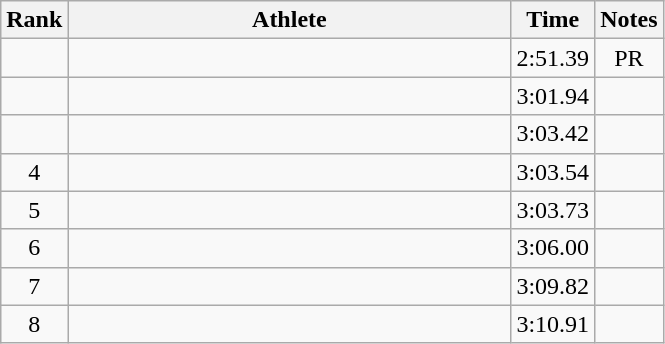<table class="wikitable" style="text-align:center">
<tr>
<th>Rank</th>
<th Style="width:18em">Athlete</th>
<th>Time</th>
<th>Notes</th>
</tr>
<tr>
<td></td>
<td style="text-align:left"></td>
<td>2:51.39</td>
<td>PR</td>
</tr>
<tr>
<td></td>
<td style="text-align:left"></td>
<td>3:01.94</td>
<td></td>
</tr>
<tr>
<td></td>
<td style="text-align:left"></td>
<td>3:03.42</td>
<td></td>
</tr>
<tr>
<td>4</td>
<td style="text-align:left"></td>
<td>3:03.54</td>
<td></td>
</tr>
<tr>
<td>5</td>
<td style="text-align:left"></td>
<td>3:03.73</td>
<td></td>
</tr>
<tr>
<td>6</td>
<td style="text-align:left"></td>
<td>3:06.00</td>
<td></td>
</tr>
<tr>
<td>7</td>
<td style="text-align:left"></td>
<td>3:09.82</td>
<td></td>
</tr>
<tr>
<td>8</td>
<td style="text-align:left"></td>
<td>3:10.91</td>
<td></td>
</tr>
</table>
